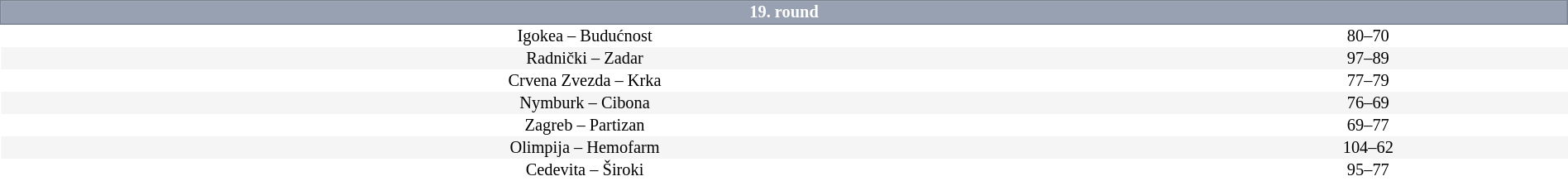<table border=0 cellspacing=0 cellpadding=1em style="font-size: 85%; border-collapse: collapse;" width=100%>
<tr>
<td colspan=5 bgcolor=#98A1B2 style="border:1px solid #7A8392; text-align:center; color:#FFFFFF;"><strong>19. round</strong></td>
</tr>
<tr align=center bgcolor=#FFFFFF>
<td>Igokea – Budućnost</td>
<td>80–70</td>
</tr>
<tr align=center bgcolor=#f5f5f5>
<td>Radnički – Zadar</td>
<td>97–89</td>
</tr>
<tr align=center bgcolor=#FFFFFF>
<td>Crvena Zvezda – Krka</td>
<td>77–79</td>
</tr>
<tr align=center bgcolor=#f5f5f5>
<td>Nymburk – Cibona</td>
<td>76–69</td>
</tr>
<tr align=center bgcolor=#FFFFFF>
<td>Zagreb – Partizan</td>
<td>69–77</td>
</tr>
<tr align=center bgcolor=#f5f5f5>
<td>Olimpija – Hemofarm</td>
<td>104–62</td>
</tr>
<tr align=center bgcolor=#FFFFFF>
<td>Cedevita – Široki</td>
<td>95–77</td>
</tr>
</table>
